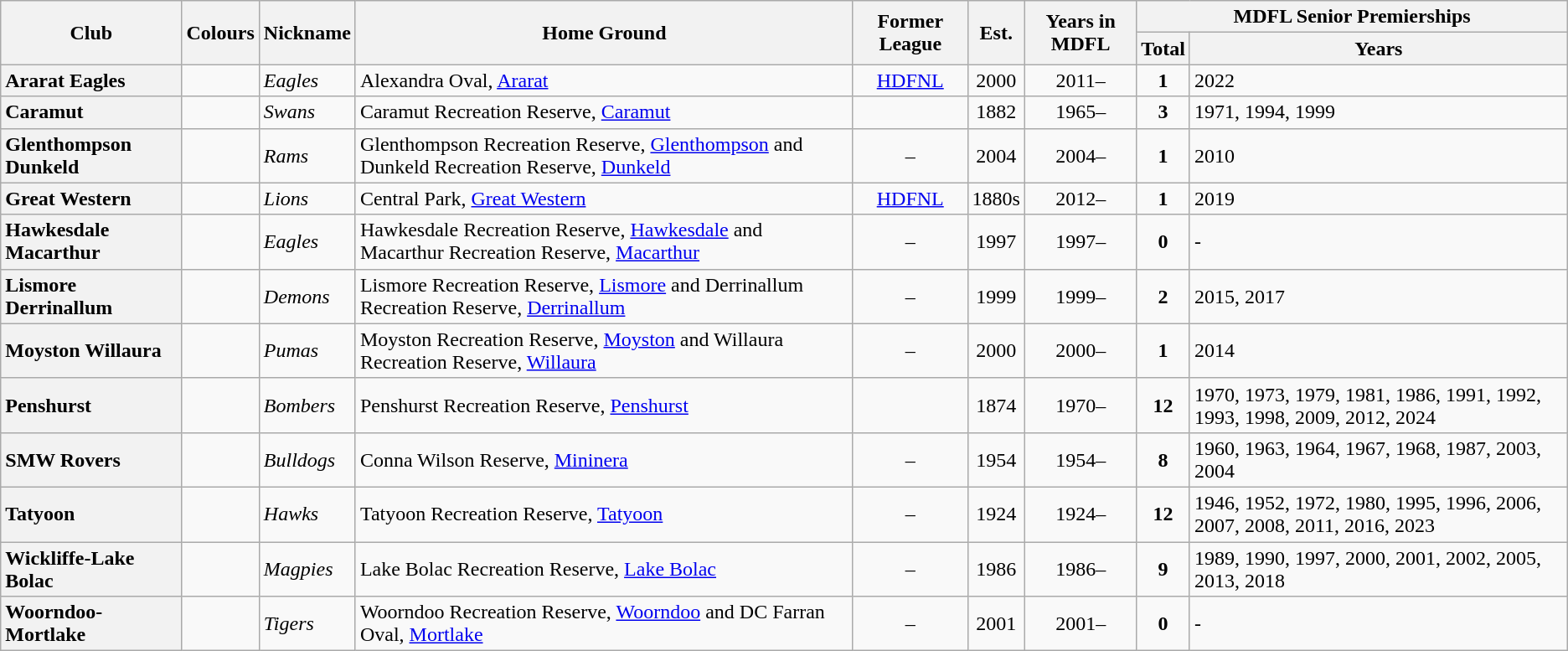<table class="wikitable sortable">
<tr>
<th rowspan="2">Club</th>
<th rowspan="2">Colours</th>
<th rowspan="2">Nickname</th>
<th rowspan="2">Home Ground</th>
<th rowspan="2">Former League</th>
<th rowspan="2">Est.</th>
<th rowspan="2">Years in MDFL</th>
<th colspan="2">MDFL Senior Premierships</th>
</tr>
<tr>
<th>Total</th>
<th>Years</th>
</tr>
<tr>
<th style="text-align:left">Ararat Eagles</th>
<td></td>
<td><em>Eagles</em></td>
<td>Alexandra Oval, <a href='#'>Ararat</a></td>
<td align="center"><a href='#'>HDFNL</a></td>
<td align="center">2000</td>
<td align="center">2011–</td>
<td align="center"><strong>1</strong></td>
<td>2022</td>
</tr>
<tr>
<th style="text-align:left">Caramut</th>
<td></td>
<td><em>Swans</em></td>
<td>Caramut Recreation Reserve, <a href='#'>Caramut</a></td>
<td align="center"></td>
<td align="center">1882</td>
<td align="center">1965–</td>
<td align="center"><strong>3</strong></td>
<td>1971, 1994, 1999</td>
</tr>
<tr>
<th style="text-align:left">Glenthompson Dunkeld</th>
<td></td>
<td><em>Rams</em></td>
<td>Glenthompson Recreation Reserve, <a href='#'>Glenthompson</a> and Dunkeld Recreation Reserve, <a href='#'>Dunkeld</a></td>
<td align="center">–</td>
<td align="center">2004</td>
<td align="center">2004–</td>
<td align="center"><strong>1</strong></td>
<td>2010</td>
</tr>
<tr>
<th style="text-align:left">Great Western</th>
<td></td>
<td><em>Lions</em></td>
<td>Central Park, <a href='#'>Great Western</a></td>
<td align="center"><a href='#'>HDFNL</a></td>
<td align="center">1880s</td>
<td align="center">2012–</td>
<td align="center"><strong>1</strong></td>
<td>2019</td>
</tr>
<tr>
<th style="text-align:left">Hawkesdale Macarthur</th>
<td></td>
<td><em>Eagles</em></td>
<td>Hawkesdale Recreation Reserve, <a href='#'>Hawkesdale</a> and Macarthur Recreation Reserve, <a href='#'>Macarthur</a></td>
<td align="center">–</td>
<td align="center">1997</td>
<td align="center">1997–</td>
<td align="center"><strong>0</strong></td>
<td>-</td>
</tr>
<tr>
<th style="text-align:left">Lismore Derrinallum</th>
<td></td>
<td><em>Demons</em></td>
<td>Lismore Recreation Reserve, <a href='#'>Lismore</a> and Derrinallum Recreation Reserve, <a href='#'>Derrinallum</a></td>
<td align="center">–</td>
<td align="center">1999</td>
<td align="center">1999–</td>
<td align="center"><strong>2</strong></td>
<td>2015, 2017</td>
</tr>
<tr>
<th style="text-align:left">Moyston Willaura</th>
<td></td>
<td><em>Pumas</em></td>
<td>Moyston Recreation Reserve, <a href='#'>Moyston</a> and Willaura Recreation Reserve, <a href='#'>Willaura</a></td>
<td align="center">–</td>
<td align="center">2000</td>
<td align="center">2000–</td>
<td align="center"><strong>1</strong></td>
<td>2014</td>
</tr>
<tr>
<th style="text-align:left">Penshurst</th>
<td></td>
<td><em>Bombers</em></td>
<td>Penshurst Recreation Reserve, <a href='#'>Penshurst</a></td>
<td align="center"></td>
<td align="center">1874</td>
<td align="center">1970–</td>
<td align="center"><strong>12</strong></td>
<td>1970, 1973, 1979, 1981, 1986, 1991, 1992, 1993, 1998, 2009, 2012, 2024</td>
</tr>
<tr>
<th style="text-align:left">SMW Rovers</th>
<td></td>
<td><em>Bulldogs</em></td>
<td>Conna Wilson Reserve, <a href='#'>Mininera</a></td>
<td align="center">–</td>
<td align="center">1954</td>
<td align="center">1954–</td>
<td align="center"><strong>8</strong></td>
<td>1960, 1963, 1964, 1967, 1968, 1987, 2003, 2004</td>
</tr>
<tr>
<th style="text-align:left">Tatyoon</th>
<td></td>
<td><em>Hawks</em></td>
<td>Tatyoon Recreation Reserve, <a href='#'>Tatyoon</a></td>
<td align="center">–</td>
<td align="center">1924</td>
<td align="center">1924–</td>
<td align="center"><strong>12</strong></td>
<td>1946, 1952, 1972, 1980, 1995, 1996, 2006, 2007, 2008, 2011, 2016, 2023</td>
</tr>
<tr>
<th style="text-align:left">Wickliffe-Lake Bolac</th>
<td></td>
<td><em>Magpies</em></td>
<td>Lake Bolac Recreation Reserve, <a href='#'>Lake Bolac</a></td>
<td align="center">–</td>
<td align="center">1986</td>
<td align="center">1986–</td>
<td align="center"><strong>9</strong></td>
<td>1989, 1990, 1997, 2000, 2001, 2002, 2005, 2013, 2018</td>
</tr>
<tr>
<th style="text-align:left">Woorndoo-Mortlake</th>
<td></td>
<td><em>Tigers</em></td>
<td>Woorndoo Recreation Reserve, <a href='#'>Woorndoo</a> and DC Farran Oval, <a href='#'>Mortlake</a></td>
<td align="center">–</td>
<td align="center">2001</td>
<td align="center">2001–</td>
<td align="center"><strong>0</strong></td>
<td>-</td>
</tr>
</table>
